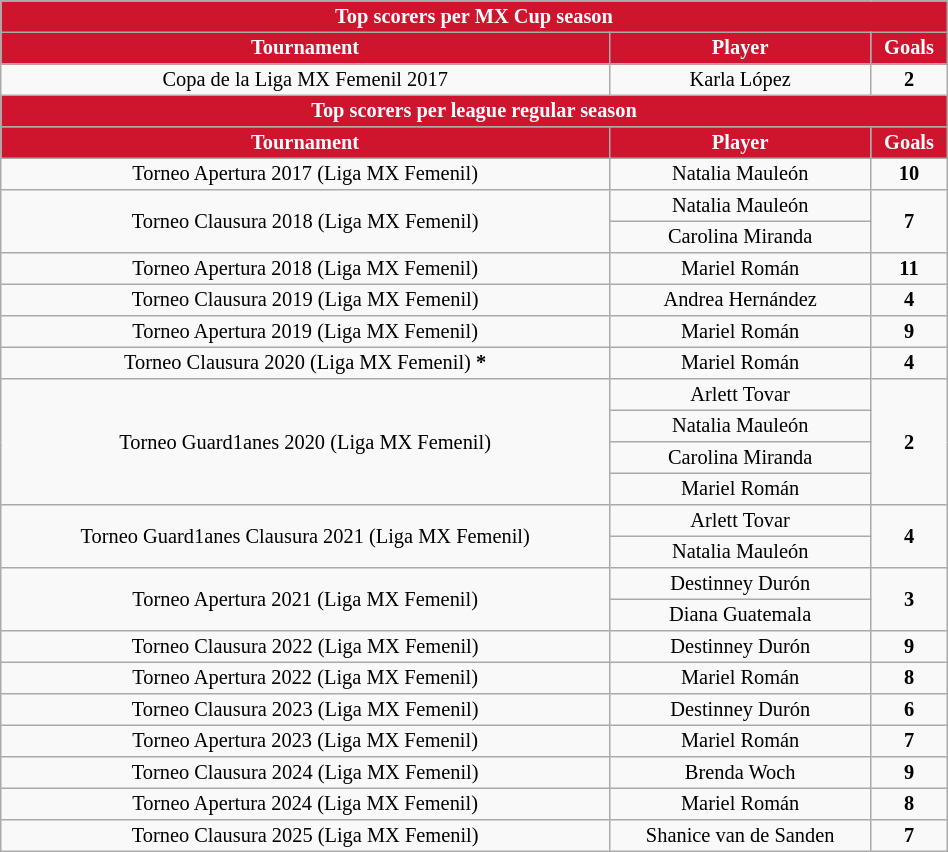<table align=center border=1 width=50% cellpadding="2" cellspacing="0" style="background: #f9f9f9; border: 1px #aaa solid; border-collapse: collapse; font-size: 85%; text-align: center;">
<tr>
<th colspan="3" style="color:White; background:#cf142d">Top scorers per MX Cup season</th>
</tr>
<tr style="color:White; background:#cf142d">
<th>Tournament</th>
<th>Player</th>
<th>Goals</th>
</tr>
<tr>
<td>Copa de la Liga MX Femenil 2017</td>
<td> Karla López</td>
<td><strong>2</strong></td>
</tr>
<tr>
<th colspan="3" style="color:White; background:#cf142d">Top scorers per league regular season</th>
</tr>
<tr style="color:White; background:#cf142d">
<th>Tournament</th>
<th>Player</th>
<th>Goals</th>
</tr>
<tr>
<td>Torneo Apertura 2017 (Liga MX Femenil)</td>
<td> Natalia Mauleón</td>
<td><strong>10</strong></td>
</tr>
<tr>
<td rowspan="2">Torneo Clausura 2018 (Liga MX Femenil)</td>
<td> Natalia Mauleón</td>
<td rowspan="2"><strong>7</strong></td>
</tr>
<tr>
<td> Carolina Miranda</td>
</tr>
<tr>
<td>Torneo Apertura 2018 (Liga MX Femenil)</td>
<td> Mariel Román</td>
<td><strong>11</strong></td>
</tr>
<tr>
<td>Torneo Clausura 2019 (Liga MX Femenil)</td>
<td> Andrea Hernández</td>
<td><strong>4</strong></td>
</tr>
<tr>
<td>Torneo Apertura 2019 (Liga MX Femenil)</td>
<td> Mariel Román</td>
<td><strong>9</strong></td>
</tr>
<tr>
<td>Torneo Clausura 2020 (Liga MX Femenil) <strong>*</strong></td>
<td> Mariel Román</td>
<td><strong>4</strong></td>
</tr>
<tr>
<td rowspan="4">Torneo Guard1anes 2020 (Liga MX Femenil)</td>
<td> Arlett Tovar</td>
<td rowspan="4"><strong>2</strong></td>
</tr>
<tr>
<td> Natalia Mauleón</td>
</tr>
<tr>
<td> Carolina Miranda</td>
</tr>
<tr>
<td> Mariel Román</td>
</tr>
<tr>
<td rowspan="2">Torneo Guard1anes Clausura 2021 (Liga MX Femenil)</td>
<td> Arlett Tovar</td>
<td rowspan="2"><strong>4</strong></td>
</tr>
<tr>
<td> Natalia Mauleón</td>
</tr>
<tr>
<td rowspan="2">Torneo Apertura 2021 (Liga MX Femenil)</td>
<td> Destinney Durón</td>
<td rowspan="2"><strong>3</strong></td>
</tr>
<tr>
<td> Diana Guatemala</td>
</tr>
<tr>
<td>Torneo Clausura 2022 (Liga MX Femenil)</td>
<td> Destinney Durón</td>
<td><strong>9</strong></td>
</tr>
<tr>
<td>Torneo Apertura 2022 (Liga MX Femenil)</td>
<td> Mariel Román</td>
<td><strong>8</strong></td>
</tr>
<tr>
<td>Torneo Clausura 2023 (Liga MX Femenil)</td>
<td> Destinney Durón</td>
<td><strong>6</strong></td>
</tr>
<tr>
<td>Torneo Apertura 2023 (Liga MX Femenil)</td>
<td> Mariel Román</td>
<td><strong>7</strong></td>
</tr>
<tr>
<td>Torneo Clausura 2024 (Liga MX Femenil)</td>
<td> Brenda Woch</td>
<td><strong>9</strong></td>
</tr>
<tr>
<td>Torneo Apertura 2024 (Liga MX Femenil)</td>
<td> Mariel Román</td>
<td><strong>8</strong></td>
</tr>
<tr>
<td>Torneo Clausura 2025 (Liga MX Femenil)</td>
<td> Shanice van de Sanden</td>
<td><strong>7</strong></td>
</tr>
</table>
